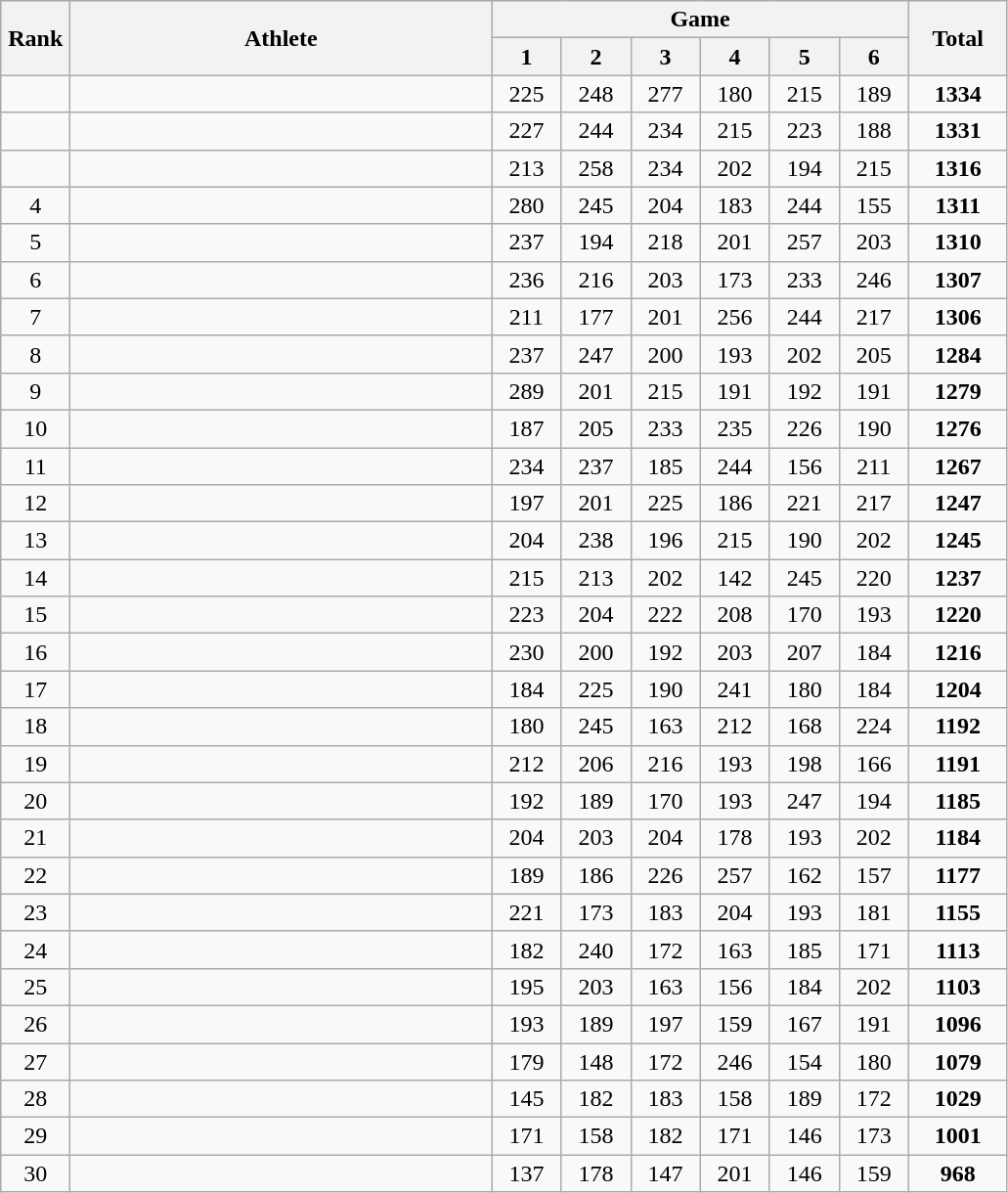<table class=wikitable style="text-align:center">
<tr>
<th rowspan="2" width=40>Rank</th>
<th rowspan="2" width=280>Athlete</th>
<th colspan="6">Game</th>
<th rowspan="2" width=60>Total</th>
</tr>
<tr>
<th width=40>1</th>
<th width=40>2</th>
<th width=40>3</th>
<th width=40>4</th>
<th width=40>5</th>
<th width=40>6</th>
</tr>
<tr>
<td></td>
<td align=left></td>
<td>225</td>
<td>248</td>
<td>277</td>
<td>180</td>
<td>215</td>
<td>189</td>
<td><strong>1334</strong></td>
</tr>
<tr>
<td></td>
<td align=left></td>
<td>227</td>
<td>244</td>
<td>234</td>
<td>215</td>
<td>223</td>
<td>188</td>
<td><strong>1331</strong></td>
</tr>
<tr>
<td></td>
<td align=left></td>
<td>213</td>
<td>258</td>
<td>234</td>
<td>202</td>
<td>194</td>
<td>215</td>
<td><strong>1316</strong></td>
</tr>
<tr>
<td>4</td>
<td align=left></td>
<td>280</td>
<td>245</td>
<td>204</td>
<td>183</td>
<td>244</td>
<td>155</td>
<td><strong>1311</strong></td>
</tr>
<tr>
<td>5</td>
<td align=left></td>
<td>237</td>
<td>194</td>
<td>218</td>
<td>201</td>
<td>257</td>
<td>203</td>
<td><strong>1310</strong></td>
</tr>
<tr>
<td>6</td>
<td align=left></td>
<td>236</td>
<td>216</td>
<td>203</td>
<td>173</td>
<td>233</td>
<td>246</td>
<td><strong>1307</strong></td>
</tr>
<tr>
<td>7</td>
<td align=left></td>
<td>211</td>
<td>177</td>
<td>201</td>
<td>256</td>
<td>244</td>
<td>217</td>
<td><strong>1306</strong></td>
</tr>
<tr>
<td>8</td>
<td align=left></td>
<td>237</td>
<td>247</td>
<td>200</td>
<td>193</td>
<td>202</td>
<td>205</td>
<td><strong>1284</strong></td>
</tr>
<tr>
<td>9</td>
<td align=left></td>
<td>289</td>
<td>201</td>
<td>215</td>
<td>191</td>
<td>192</td>
<td>191</td>
<td><strong>1279</strong></td>
</tr>
<tr>
<td>10</td>
<td align=left></td>
<td>187</td>
<td>205</td>
<td>233</td>
<td>235</td>
<td>226</td>
<td>190</td>
<td><strong>1276</strong></td>
</tr>
<tr>
<td>11</td>
<td align=left></td>
<td>234</td>
<td>237</td>
<td>185</td>
<td>244</td>
<td>156</td>
<td>211</td>
<td><strong>1267</strong></td>
</tr>
<tr>
<td>12</td>
<td align=left></td>
<td>197</td>
<td>201</td>
<td>225</td>
<td>186</td>
<td>221</td>
<td>217</td>
<td><strong>1247</strong></td>
</tr>
<tr>
<td>13</td>
<td align=left></td>
<td>204</td>
<td>238</td>
<td>196</td>
<td>215</td>
<td>190</td>
<td>202</td>
<td><strong>1245</strong></td>
</tr>
<tr>
<td>14</td>
<td align=left></td>
<td>215</td>
<td>213</td>
<td>202</td>
<td>142</td>
<td>245</td>
<td>220</td>
<td><strong>1237</strong></td>
</tr>
<tr>
<td>15</td>
<td align=left></td>
<td>223</td>
<td>204</td>
<td>222</td>
<td>208</td>
<td>170</td>
<td>193</td>
<td><strong>1220</strong></td>
</tr>
<tr>
<td>16</td>
<td align=left></td>
<td>230</td>
<td>200</td>
<td>192</td>
<td>203</td>
<td>207</td>
<td>184</td>
<td><strong>1216</strong></td>
</tr>
<tr>
<td>17</td>
<td align=left></td>
<td>184</td>
<td>225</td>
<td>190</td>
<td>241</td>
<td>180</td>
<td>184</td>
<td><strong>1204</strong></td>
</tr>
<tr>
<td>18</td>
<td align=left></td>
<td>180</td>
<td>245</td>
<td>163</td>
<td>212</td>
<td>168</td>
<td>224</td>
<td><strong>1192</strong></td>
</tr>
<tr>
<td>19</td>
<td align=left></td>
<td>212</td>
<td>206</td>
<td>216</td>
<td>193</td>
<td>198</td>
<td>166</td>
<td><strong>1191</strong></td>
</tr>
<tr>
<td>20</td>
<td align=left></td>
<td>192</td>
<td>189</td>
<td>170</td>
<td>193</td>
<td>247</td>
<td>194</td>
<td><strong>1185</strong></td>
</tr>
<tr>
<td>21</td>
<td align=left></td>
<td>204</td>
<td>203</td>
<td>204</td>
<td>178</td>
<td>193</td>
<td>202</td>
<td><strong>1184</strong></td>
</tr>
<tr>
<td>22</td>
<td align=left></td>
<td>189</td>
<td>186</td>
<td>226</td>
<td>257</td>
<td>162</td>
<td>157</td>
<td><strong>1177</strong></td>
</tr>
<tr>
<td>23</td>
<td align=left></td>
<td>221</td>
<td>173</td>
<td>183</td>
<td>204</td>
<td>193</td>
<td>181</td>
<td><strong>1155</strong></td>
</tr>
<tr>
<td>24</td>
<td align=left></td>
<td>182</td>
<td>240</td>
<td>172</td>
<td>163</td>
<td>185</td>
<td>171</td>
<td><strong>1113</strong></td>
</tr>
<tr>
<td>25</td>
<td align=left></td>
<td>195</td>
<td>203</td>
<td>163</td>
<td>156</td>
<td>184</td>
<td>202</td>
<td><strong>1103</strong></td>
</tr>
<tr>
<td>26</td>
<td align=left></td>
<td>193</td>
<td>189</td>
<td>197</td>
<td>159</td>
<td>167</td>
<td>191</td>
<td><strong>1096</strong></td>
</tr>
<tr>
<td>27</td>
<td align=left></td>
<td>179</td>
<td>148</td>
<td>172</td>
<td>246</td>
<td>154</td>
<td>180</td>
<td><strong>1079</strong></td>
</tr>
<tr>
<td>28</td>
<td align=left></td>
<td>145</td>
<td>182</td>
<td>183</td>
<td>158</td>
<td>189</td>
<td>172</td>
<td><strong>1029</strong></td>
</tr>
<tr>
<td>29</td>
<td align=left></td>
<td>171</td>
<td>158</td>
<td>182</td>
<td>171</td>
<td>146</td>
<td>173</td>
<td><strong>1001</strong></td>
</tr>
<tr>
<td>30</td>
<td align=left></td>
<td>137</td>
<td>178</td>
<td>147</td>
<td>201</td>
<td>146</td>
<td>159</td>
<td><strong>968</strong></td>
</tr>
</table>
